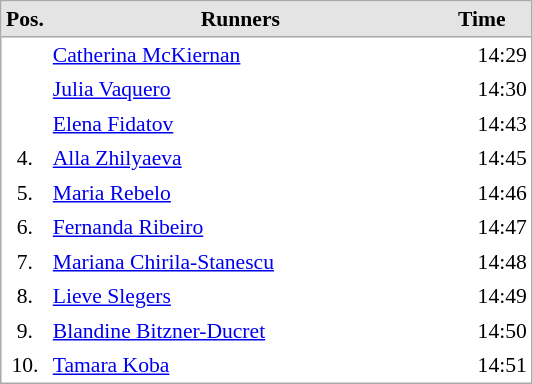<table cellspacing="0" cellpadding="3" style="border:1px solid #AAAAAA;font-size:90%">
<tr bgcolor="#E4E4E4">
<th style="border-bottom:1px solid #AAAAAA" width=10>Pos.</th>
<th style="border-bottom:1px solid #AAAAAA" width=250>Runners</th>
<th style="border-bottom:1px solid #AAAAAA" width=60>Time</th>
</tr>
<tr align="center">
<td align="center"></td>
<td align="left"> <a href='#'>Catherina McKiernan</a></td>
<td align="right">14:29</td>
</tr>
<tr align="center">
<td align="center"></td>
<td align="left"> <a href='#'>Julia Vaquero</a></td>
<td align="right">14:30</td>
</tr>
<tr align="center">
<td align="center"></td>
<td align="left"> <a href='#'>Elena Fidatov</a></td>
<td align="right">14:43</td>
</tr>
<tr align="center">
<td align="center">4.</td>
<td align="left"> <a href='#'>Alla Zhilyaeva</a></td>
<td align="right">14:45</td>
</tr>
<tr align="center">
<td align="center">5.</td>
<td align="left"> <a href='#'>Maria Rebelo</a></td>
<td align="right">14:46</td>
</tr>
<tr align="center">
<td align="center">6.</td>
<td align="left"> <a href='#'>Fernanda Ribeiro</a></td>
<td align="right">14:47</td>
</tr>
<tr align="center">
<td align="center">7.</td>
<td align="left"> <a href='#'>Mariana Chirila-Stanescu</a></td>
<td align="right">14:48</td>
</tr>
<tr align="center">
<td align="center">8.</td>
<td align="left"> <a href='#'>Lieve Slegers</a></td>
<td align="right">14:49</td>
</tr>
<tr align="center">
<td align="center">9.</td>
<td align="left"> <a href='#'>Blandine Bitzner-Ducret</a></td>
<td align="right">14:50</td>
</tr>
<tr align="center">
<td align="center">10.</td>
<td align="left"> <a href='#'>Tamara Koba</a></td>
<td align="right">14:51</td>
</tr>
</table>
